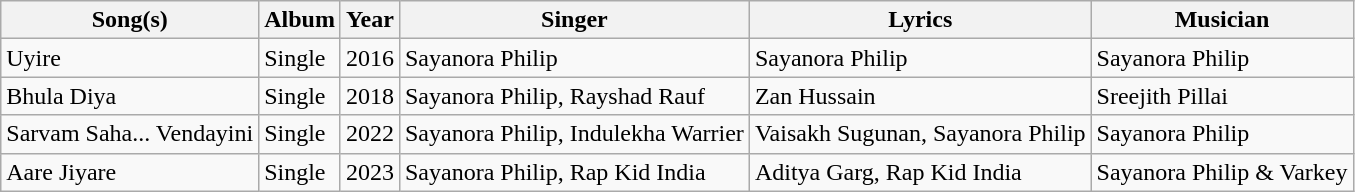<table class="wikitable sortable">
<tr>
<th>Song(s)</th>
<th>Album</th>
<th>Year</th>
<th>Singer</th>
<th>Lyrics</th>
<th>Musician</th>
</tr>
<tr>
<td>Uyire</td>
<td>Single</td>
<td>2016</td>
<td>Sayanora Philip</td>
<td>Sayanora Philip</td>
<td>Sayanora Philip</td>
</tr>
<tr>
<td>Bhula Diya</td>
<td>Single</td>
<td>2018</td>
<td>Sayanora Philip, Rayshad Rauf</td>
<td>Zan Hussain</td>
<td>Sreejith Pillai</td>
</tr>
<tr>
<td>Sarvam Saha... Vendayini</td>
<td>Single</td>
<td>2022</td>
<td>Sayanora Philip, Indulekha Warrier</td>
<td>Vaisakh Sugunan, Sayanora Philip</td>
<td>Sayanora Philip</td>
</tr>
<tr>
<td>Aare Jiyare</td>
<td>Single</td>
<td>2023</td>
<td>Sayanora Philip, Rap Kid India</td>
<td>Aditya Garg, Rap Kid India</td>
<td>Sayanora Philip & Varkey</td>
</tr>
</table>
